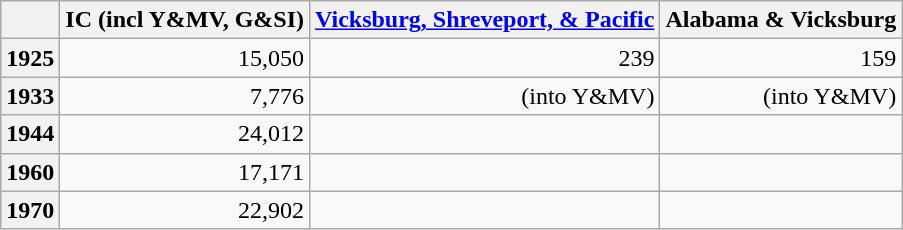<table class="wikitable">
<tr>
<th></th>
<th>IC (incl Y&MV, G&SI)</th>
<th><a href='#'>Vicksburg, Shreveport, & Pacific</a></th>
<th>Alabama & Vicksburg</th>
</tr>
<tr align="right">
<th scope="row">1925</th>
<td>15,050</td>
<td>239</td>
<td>159</td>
</tr>
<tr align="right">
<th scope="row">1933</th>
<td>7,776</td>
<td>(into Y&MV)</td>
<td>(into Y&MV)</td>
</tr>
<tr align="right">
<th scope="row">1944</th>
<td>24,012</td>
<td></td>
<td></td>
</tr>
<tr align="right">
<th scope="row">1960</th>
<td>17,171</td>
<td></td>
<td></td>
</tr>
<tr align="right">
<th scope="row">1970</th>
<td>22,902</td>
<td></td>
<td></td>
</tr>
</table>
